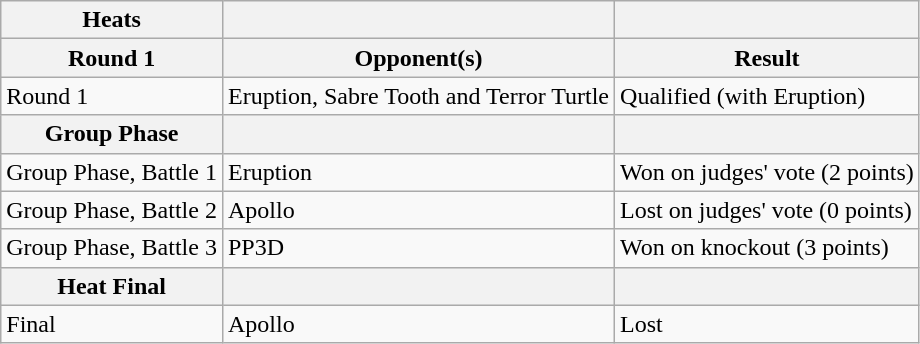<table class="wikitable">
<tr>
<th>Heats</th>
<th></th>
<th></th>
</tr>
<tr>
<th>Round 1</th>
<th>Opponent(s)</th>
<th>Result</th>
</tr>
<tr>
<td>Round 1</td>
<td>Eruption, Sabre Tooth and Terror Turtle</td>
<td>Qualified (with Eruption)</td>
</tr>
<tr>
<th>Group Phase</th>
<th></th>
<th></th>
</tr>
<tr>
<td>Group Phase, Battle 1</td>
<td>Eruption</td>
<td>Won on judges' vote (2 points)</td>
</tr>
<tr>
<td>Group Phase, Battle 2</td>
<td>Apollo</td>
<td>Lost on judges' vote (0 points)</td>
</tr>
<tr>
<td>Group Phase, Battle 3</td>
<td>PP3D</td>
<td>Won on knockout (3 points)</td>
</tr>
<tr>
<th>Heat Final</th>
<th></th>
<th></th>
</tr>
<tr>
<td>Final</td>
<td>Apollo</td>
<td>Lost</td>
</tr>
</table>
